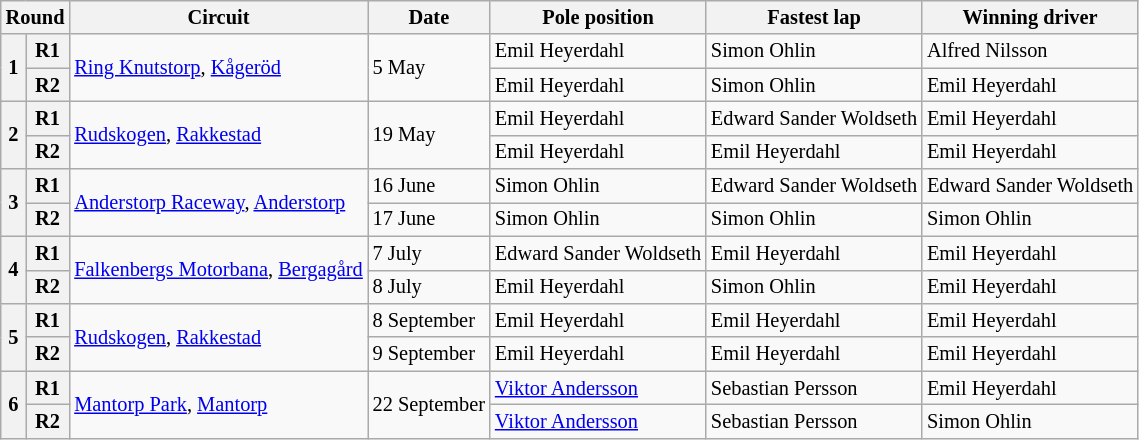<table class="wikitable" style="font-size: 85%">
<tr>
<th colspan=2>Round</th>
<th>Circuit</th>
<th>Date</th>
<th>Pole position</th>
<th>Fastest lap</th>
<th>Winning driver</th>
</tr>
<tr>
<th rowspan=2>1</th>
<th>R1</th>
<td rowspan=2> <a href='#'>Ring Knutstorp</a>, <a href='#'>Kågeröd</a></td>
<td rowspan=2>5 May</td>
<td> Emil Heyerdahl</td>
<td> Simon Ohlin</td>
<td> Alfred Nilsson</td>
</tr>
<tr>
<th>R2</th>
<td> Emil Heyerdahl</td>
<td> Simon Ohlin</td>
<td> Emil Heyerdahl</td>
</tr>
<tr>
<th rowspan=2>2</th>
<th>R1</th>
<td rowspan=2> <a href='#'>Rudskogen</a>, <a href='#'>Rakkestad</a></td>
<td rowspan=2>19 May</td>
<td> Emil Heyerdahl</td>
<td> Edward Sander Woldseth</td>
<td> Emil Heyerdahl</td>
</tr>
<tr>
<th>R2</th>
<td> Emil Heyerdahl</td>
<td> Emil Heyerdahl</td>
<td> Emil Heyerdahl</td>
</tr>
<tr>
<th rowspan=2>3</th>
<th>R1</th>
<td rowspan=2> <a href='#'>Anderstorp Raceway</a>, <a href='#'>Anderstorp</a></td>
<td>16 June</td>
<td> Simon Ohlin</td>
<td> Edward Sander Woldseth</td>
<td> Edward Sander Woldseth</td>
</tr>
<tr>
<th>R2</th>
<td>17 June</td>
<td> Simon Ohlin</td>
<td> Simon Ohlin</td>
<td> Simon Ohlin</td>
</tr>
<tr>
<th rowspan=2>4</th>
<th>R1</th>
<td rowspan=2> <a href='#'>Falkenbergs Motorbana</a>, <a href='#'>Bergagård</a></td>
<td>7 July</td>
<td> Edward Sander Woldseth</td>
<td> Emil Heyerdahl</td>
<td> Emil Heyerdahl</td>
</tr>
<tr>
<th>R2</th>
<td>8 July</td>
<td> Emil Heyerdahl</td>
<td> Simon Ohlin</td>
<td> Emil Heyerdahl</td>
</tr>
<tr>
<th rowspan=2>5</th>
<th>R1</th>
<td rowspan=2> <a href='#'>Rudskogen</a>, <a href='#'>Rakkestad</a></td>
<td>8 September</td>
<td> Emil Heyerdahl</td>
<td> Emil Heyerdahl</td>
<td> Emil Heyerdahl</td>
</tr>
<tr>
<th>R2</th>
<td>9 September</td>
<td> Emil Heyerdahl</td>
<td> Emil Heyerdahl</td>
<td> Emil Heyerdahl</td>
</tr>
<tr>
<th rowspan=2>6</th>
<th>R1</th>
<td rowspan=2> <a href='#'>Mantorp Park</a>, <a href='#'>Mantorp</a></td>
<td rowspan=2>22 September</td>
<td> <a href='#'>Viktor Andersson</a></td>
<td> Sebastian Persson</td>
<td> Emil Heyerdahl</td>
</tr>
<tr>
<th>R2</th>
<td> <a href='#'>Viktor Andersson</a></td>
<td> Sebastian Persson</td>
<td> Simon Ohlin</td>
</tr>
</table>
